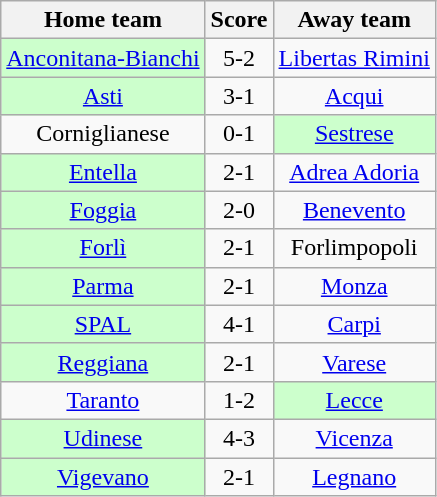<table class="wikitable" style="text-align: center">
<tr>
<th>Home team</th>
<th>Score</th>
<th>Away team</th>
</tr>
<tr>
<td bgcolor="ccffcc"><a href='#'>Anconitana-Bianchi</a></td>
<td>5-2</td>
<td><a href='#'>Libertas Rimini</a></td>
</tr>
<tr>
<td bgcolor="ccffcc"><a href='#'>Asti</a></td>
<td>3-1</td>
<td><a href='#'>Acqui</a></td>
</tr>
<tr>
<td>Corniglianese</td>
<td>0-1</td>
<td bgcolor="ccffcc"><a href='#'>Sestrese</a></td>
</tr>
<tr>
<td bgcolor="ccffcc"><a href='#'>Entella</a></td>
<td>2-1</td>
<td><a href='#'>Adrea Adoria</a></td>
</tr>
<tr>
<td bgcolor="ccffcc"><a href='#'>Foggia</a></td>
<td>2-0</td>
<td><a href='#'>Benevento</a></td>
</tr>
<tr>
<td bgcolor="ccffcc"><a href='#'>Forlì</a></td>
<td>2-1</td>
<td>Forlimpopoli</td>
</tr>
<tr>
<td bgcolor="ccffcc"><a href='#'>Parma</a></td>
<td>2-1</td>
<td><a href='#'>Monza</a></td>
</tr>
<tr>
<td bgcolor="ccffcc"><a href='#'>SPAL</a></td>
<td>4-1</td>
<td><a href='#'>Carpi</a></td>
</tr>
<tr>
<td bgcolor="ccffcc"><a href='#'>Reggiana</a></td>
<td>2-1</td>
<td><a href='#'>Varese</a></td>
</tr>
<tr>
<td><a href='#'>Taranto</a></td>
<td>1-2</td>
<td bgcolor="ccffcc"><a href='#'>Lecce</a></td>
</tr>
<tr>
<td bgcolor="ccffcc"><a href='#'>Udinese</a></td>
<td>4-3</td>
<td><a href='#'>Vicenza</a></td>
</tr>
<tr>
<td bgcolor="ccffcc"><a href='#'>Vigevano</a></td>
<td>2-1</td>
<td><a href='#'>Legnano</a></td>
</tr>
</table>
